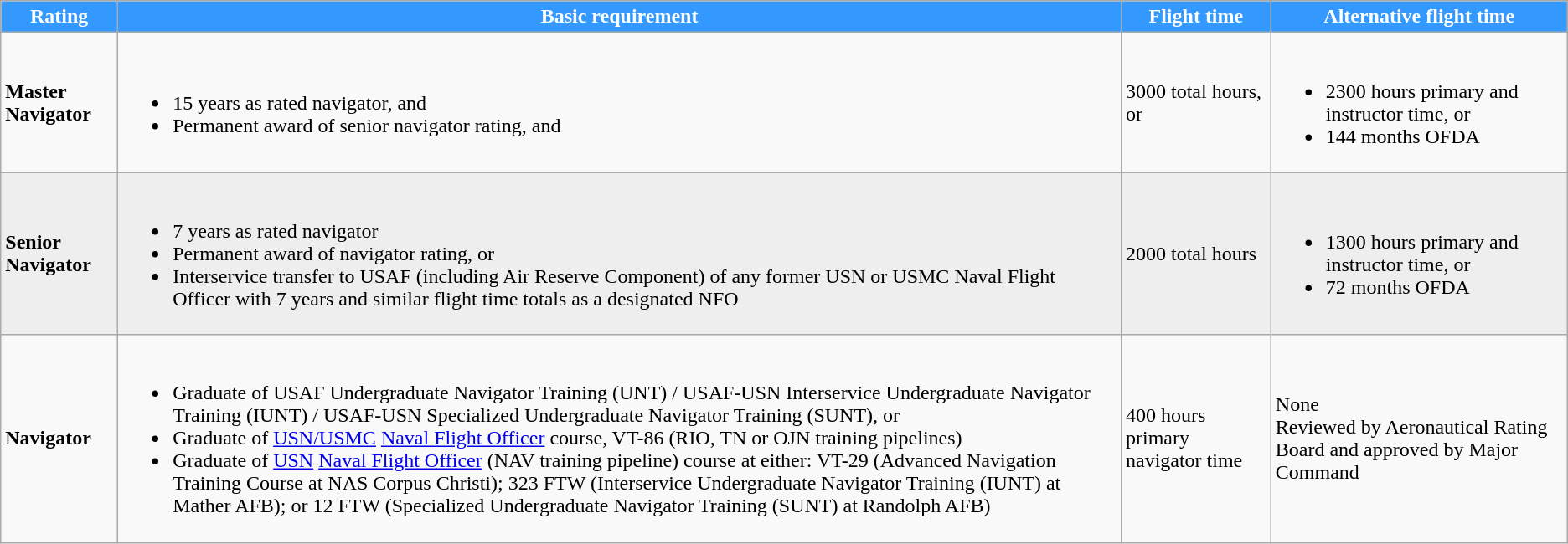<table class="wikitable">
<tr>
<th style="background-color:#3399ff; color:white;">Rating</th>
<th style="background-color:#3399ff; color:white;">Basic requirement</th>
<th style="background-color:#3399ff; color:white;">Flight time</th>
<th style="background-color:#3399ff; color:white;">Alternative flight time</th>
</tr>
<tr>
<td><strong>Master Navigator</strong></td>
<td><br><ul><li>15 years as rated navigator, and</li><li>Permanent award of senior navigator rating, and</li></ul></td>
<td>3000 total hours, or</td>
<td><br><ul><li>2300 hours primary and instructor time, or</li><li>144 months OFDA</li></ul></td>
</tr>
<tr style="background: #eeeeee;">
<td><strong>Senior Navigator</strong></td>
<td><br><ul><li>7 years as rated navigator</li><li>Permanent award of navigator rating, or</li><li>Interservice transfer to USAF (including Air Reserve Component) of any former USN or USMC Naval Flight Officer with 7 years and similar flight time totals as a designated NFO</li></ul></td>
<td>2000 total hours</td>
<td><br><ul><li>1300 hours primary and instructor time, or</li><li>72 months OFDA</li></ul></td>
</tr>
<tr>
<td><strong>Navigator</strong></td>
<td><br><ul><li>Graduate of USAF Undergraduate Navigator Training (UNT) / USAF-USN Interservice Undergraduate Navigator Training (IUNT) / USAF-USN Specialized Undergraduate Navigator Training (SUNT), or</li><li>Graduate of <a href='#'>USN/USMC</a> <a href='#'>Naval Flight Officer</a> course, VT-86 (RIO, TN or OJN training pipelines)</li><li>Graduate of <a href='#'>USN</a> <a href='#'>Naval Flight Officer</a> (NAV training pipeline) course at either: VT-29 (Advanced Navigation Training Course at NAS Corpus Christi); 323 FTW (Interservice Undergraduate Navigator Training (IUNT) at Mather AFB); or 12 FTW (Specialized Undergraduate Navigator Training (SUNT) at Randolph AFB)</li></ul></td>
<td>400 hours primary navigator time</td>
<td>None<br>Reviewed by Aeronautical Rating Board and approved by Major Command</td>
</tr>
</table>
